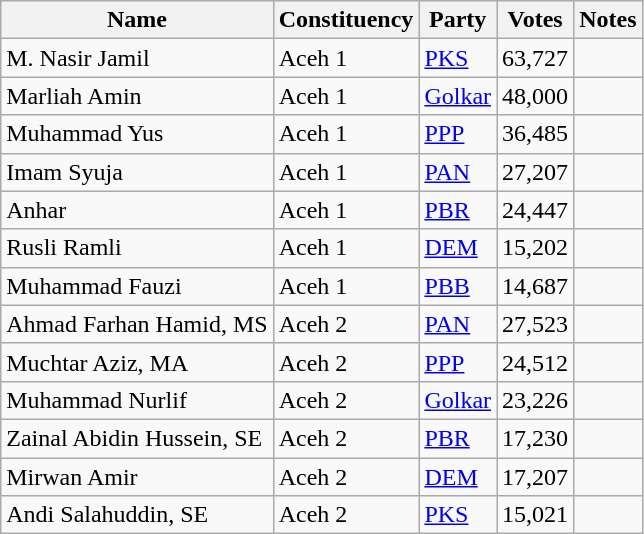<table class="wikitable sortable">
<tr>
<th>Name</th>
<th>Constituency</th>
<th>Party</th>
<th>Votes</th>
<th>Notes</th>
</tr>
<tr>
<td>M. Nasir Jamil</td>
<td>Aceh 1</td>
<td><a href='#'>PKS</a></td>
<td>63,727</td>
<td></td>
</tr>
<tr>
<td>Marliah Amin</td>
<td>Aceh 1</td>
<td><a href='#'>Golkar</a></td>
<td>48,000</td>
<td></td>
</tr>
<tr>
<td>Muhammad Yus</td>
<td>Aceh 1</td>
<td><a href='#'>PPP</a></td>
<td>36,485</td>
<td></td>
</tr>
<tr>
<td>Imam Syuja</td>
<td>Aceh 1</td>
<td><a href='#'>PAN</a></td>
<td>27,207</td>
<td></td>
</tr>
<tr>
<td>Anhar</td>
<td>Aceh 1</td>
<td><a href='#'>PBR</a></td>
<td>24,447</td>
<td></td>
</tr>
<tr>
<td>Rusli Ramli</td>
<td>Aceh 1</td>
<td><a href='#'>DEM</a></td>
<td>15,202</td>
<td></td>
</tr>
<tr>
<td>Muhammad Fauzi</td>
<td>Aceh 1</td>
<td><a href='#'>PBB</a></td>
<td>14,687</td>
<td></td>
</tr>
<tr>
<td>Ahmad Farhan Hamid, MS</td>
<td>Aceh 2</td>
<td><a href='#'>PAN</a></td>
<td>27,523</td>
<td></td>
</tr>
<tr>
<td>Muchtar Aziz, MA</td>
<td>Aceh 2</td>
<td><a href='#'>PPP</a></td>
<td>24,512</td>
<td></td>
</tr>
<tr>
<td>Muhammad Nurlif</td>
<td>Aceh 2</td>
<td><a href='#'>Golkar</a></td>
<td>23,226</td>
<td></td>
</tr>
<tr>
<td>Zainal Abidin Hussein, SE</td>
<td>Aceh 2</td>
<td><a href='#'>PBR</a></td>
<td>17,230</td>
<td></td>
</tr>
<tr>
<td>Mirwan Amir</td>
<td>Aceh 2</td>
<td><a href='#'>DEM</a></td>
<td>17,207</td>
<td></td>
</tr>
<tr>
<td>Andi Salahuddin, SE</td>
<td>Aceh 2</td>
<td><a href='#'>PKS</a></td>
<td>15,021</td>
<td></td>
</tr>
</table>
